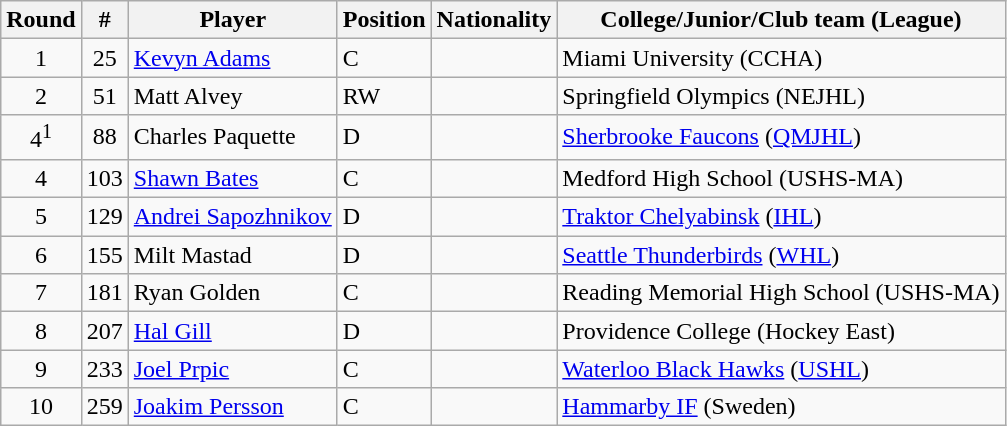<table class="wikitable">
<tr align="center">
<th bgcolor="#DDDDFF">Round</th>
<th bgcolor="#DDDDFF">#</th>
<th bgcolor="#DDDDFF">Player</th>
<th bgcolor="#DDDDFF">Position</th>
<th bgcolor="#DDDDFF">Nationality</th>
<th bgcolor="#DDDDFF">College/Junior/Club team (League)</th>
</tr>
<tr>
<td style="text-align:center;">1</td>
<td style="text-align:center;">25</td>
<td><a href='#'>Kevyn Adams</a></td>
<td>C</td>
<td></td>
<td>Miami University (CCHA)</td>
</tr>
<tr>
<td style="text-align:center;">2</td>
<td style="text-align:center;">51</td>
<td>Matt Alvey</td>
<td>RW</td>
<td></td>
<td>Springfield Olympics (NEJHL)</td>
</tr>
<tr>
<td style="text-align:center;">4<sup>1</sup></td>
<td style="text-align:center;">88</td>
<td>Charles Paquette</td>
<td>D</td>
<td></td>
<td><a href='#'>Sherbrooke Faucons</a> (<a href='#'>QMJHL</a>)</td>
</tr>
<tr>
<td style="text-align:center;">4</td>
<td style="text-align:center;">103</td>
<td><a href='#'>Shawn Bates</a></td>
<td>C</td>
<td></td>
<td>Medford High School (USHS-MA)</td>
</tr>
<tr>
<td style="text-align:center;">5</td>
<td style="text-align:center;">129</td>
<td><a href='#'>Andrei Sapozhnikov</a></td>
<td>D</td>
<td></td>
<td><a href='#'>Traktor Chelyabinsk</a> (<a href='#'>IHL</a>)</td>
</tr>
<tr>
<td style="text-align:center;">6</td>
<td style="text-align:center;">155</td>
<td>Milt Mastad</td>
<td>D</td>
<td></td>
<td><a href='#'>Seattle Thunderbirds</a> (<a href='#'>WHL</a>)</td>
</tr>
<tr>
<td style="text-align:center;">7</td>
<td style="text-align:center;">181</td>
<td>Ryan Golden</td>
<td>C</td>
<td></td>
<td>Reading Memorial High School (USHS-MA)</td>
</tr>
<tr>
<td style="text-align:center;">8</td>
<td style="text-align:center;">207</td>
<td><a href='#'>Hal Gill</a></td>
<td>D</td>
<td></td>
<td>Providence College (Hockey East)</td>
</tr>
<tr>
<td style="text-align:center;">9</td>
<td style="text-align:center;">233</td>
<td><a href='#'>Joel Prpic</a></td>
<td>C</td>
<td></td>
<td><a href='#'>Waterloo Black Hawks</a> (<a href='#'>USHL</a>)</td>
</tr>
<tr>
<td style="text-align:center;">10</td>
<td style="text-align:center;">259</td>
<td><a href='#'>Joakim Persson</a></td>
<td>C</td>
<td></td>
<td><a href='#'>Hammarby IF</a> (Sweden)</td>
</tr>
</table>
